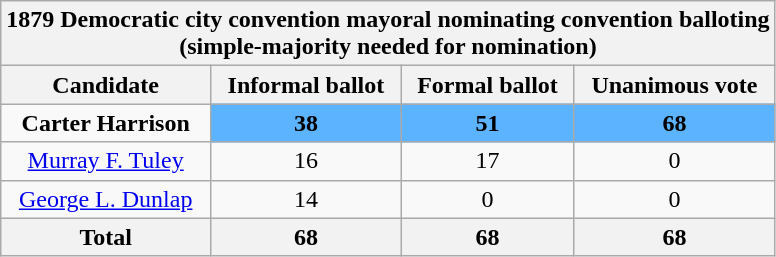<table class="wikitable sortable" style="text-align:center">
<tr>
<th colspan="8"><strong>1879 Democratic city convention mayoral nominating convention balloting<br>(simple-majority needed for nomination)</strong></th>
</tr>
<tr>
<th>Candidate</th>
<th>Informal ballot</th>
<th>Formal ballot</th>
<th>Unanimous vote</th>
</tr>
<tr>
<td><strong>Carter Harrison</strong></td>
<td style="background:#5cb3ff"><strong>38</strong></td>
<td style="background:#5cb3ff"><strong>51</strong></td>
<td style="background:#5cb3ff"><strong>68</strong></td>
</tr>
<tr>
<td><a href='#'>Murray F. Tuley</a></td>
<td>16</td>
<td>17</td>
<td>0</td>
</tr>
<tr>
<td><a href='#'>George L. Dunlap</a></td>
<td>14</td>
<td>0</td>
<td>0</td>
</tr>
<tr>
<th>Total</th>
<th>68</th>
<th>68</th>
<th>68</th>
</tr>
</table>
